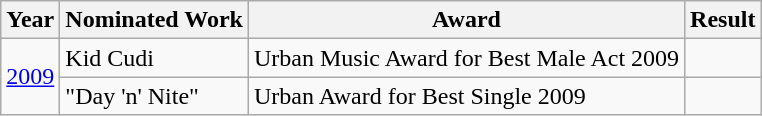<table class="wikitable">
<tr>
<th>Year</th>
<th>Nominated Work</th>
<th>Award</th>
<th>Result</th>
</tr>
<tr>
<td rowspan="2"><a href='#'>2009</a></td>
<td>Kid Cudi</td>
<td>Urban Music Award for Best Male Act 2009</td>
<td></td>
</tr>
<tr>
<td>"Day 'n' Nite"</td>
<td>Urban Award for Best Single 2009</td>
<td></td>
</tr>
</table>
